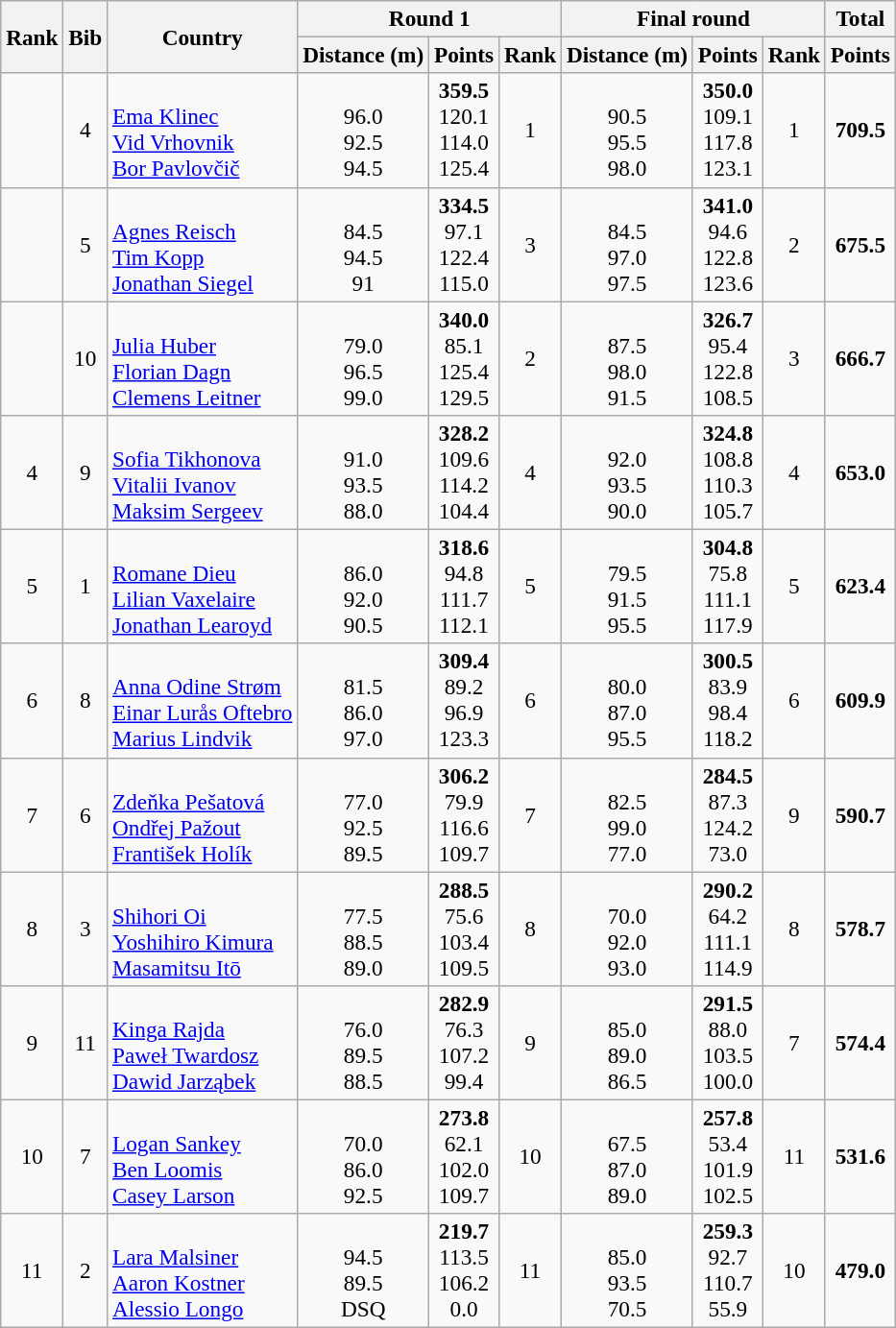<table class="wikitable sortable" style="text-align:center;font-size:97%">
<tr>
<th rowspan=2>Rank</th>
<th rowspan=2>Bib</th>
<th rowspan=2>Country</th>
<th colspan=3>Round 1</th>
<th colspan=3>Final round</th>
<th>Total</th>
</tr>
<tr>
<th>Distance (m)</th>
<th>Points</th>
<th>Rank</th>
<th>Distance (m)</th>
<th>Points</th>
<th>Rank</th>
<th>Points</th>
</tr>
<tr>
<td></td>
<td>4</td>
<td align=left><br><a href='#'>Ema Klinec</a><br><a href='#'>Vid Vrhovnik</a><br><a href='#'>Bor Pavlovčič</a></td>
<td><br>96.0<br>92.5<br>94.5</td>
<td><strong>359.5</strong><br>120.1<br>114.0<br>125.4</td>
<td>1</td>
<td><br>90.5<br>95.5<br>98.0</td>
<td><strong>350.0</strong><br>109.1<br>117.8<br>123.1</td>
<td>1</td>
<td><strong>709.5</strong></td>
</tr>
<tr>
<td></td>
<td>5</td>
<td align=left><br><a href='#'>Agnes Reisch</a><br><a href='#'>Tim Kopp</a><br><a href='#'>Jonathan Siegel</a></td>
<td><br>84.5<br>94.5<br>91</td>
<td><strong>334.5</strong><br>97.1<br>122.4<br>115.0</td>
<td>3</td>
<td><br>84.5<br>97.0<br>97.5</td>
<td><strong>341.0</strong><br>94.6<br>122.8<br>123.6</td>
<td>2</td>
<td><strong>675.5</strong></td>
</tr>
<tr>
<td></td>
<td>10</td>
<td align=left><br><a href='#'>Julia Huber</a><br><a href='#'>Florian Dagn</a><br><a href='#'>Clemens Leitner</a></td>
<td><br>79.0<br>96.5<br>99.0</td>
<td><strong>340.0</strong><br>85.1<br>125.4<br>129.5</td>
<td>2</td>
<td><br>87.5<br>98.0<br>91.5</td>
<td><strong>326.7</strong><br>95.4<br>122.8<br>108.5</td>
<td>3</td>
<td><strong>666.7</strong></td>
</tr>
<tr>
<td>4</td>
<td>9</td>
<td align=left><br><a href='#'>Sofia Tikhonova</a><br><a href='#'>Vitalii Ivanov</a><br><a href='#'>Maksim Sergeev</a></td>
<td><br>91.0<br>93.5<br>88.0</td>
<td><strong>328.2</strong><br>109.6<br>114.2<br>104.4</td>
<td>4</td>
<td><br>92.0<br>93.5<br>90.0</td>
<td><strong>324.8</strong><br>108.8<br>110.3<br>105.7</td>
<td>4</td>
<td><strong>653.0</strong></td>
</tr>
<tr>
<td>5</td>
<td>1</td>
<td align=left><br><a href='#'>Romane Dieu</a><br><a href='#'>Lilian Vaxelaire</a><br><a href='#'>Jonathan Learoyd</a></td>
<td><br>86.0<br>92.0<br>90.5</td>
<td><strong>318.6</strong><br>94.8<br>111.7<br>112.1</td>
<td>5</td>
<td><br>79.5<br>91.5<br>95.5</td>
<td><strong>304.8</strong><br>75.8<br>111.1<br>117.9</td>
<td>5</td>
<td><strong>623.4</strong></td>
</tr>
<tr>
<td>6</td>
<td>8</td>
<td align=left><br><a href='#'>Anna Odine Strøm</a><br><a href='#'>Einar Lurås Oftebro</a><br><a href='#'>Marius Lindvik</a></td>
<td><br>81.5<br>86.0<br>97.0</td>
<td><strong>309.4</strong><br>89.2<br>96.9<br>123.3</td>
<td>6</td>
<td><br>80.0<br>87.0<br>95.5</td>
<td><strong>300.5</strong><br>83.9<br>98.4<br>118.2</td>
<td>6</td>
<td><strong>609.9</strong></td>
</tr>
<tr>
<td>7</td>
<td>6</td>
<td align=left><br><a href='#'>Zdeňka Pešatová</a><br><a href='#'>Ondřej Pažout</a><br><a href='#'>František Holík</a></td>
<td><br>77.0<br>92.5<br>89.5</td>
<td><strong>306.2</strong><br>79.9<br>116.6<br>109.7</td>
<td>7</td>
<td><br>82.5<br>99.0<br>77.0</td>
<td><strong>284.5</strong><br>87.3<br>124.2<br>73.0</td>
<td>9</td>
<td><strong>590.7</strong></td>
</tr>
<tr>
<td>8</td>
<td>3</td>
<td align=left><br><a href='#'>Shihori Oi</a><br><a href='#'>Yoshihiro Kimura</a><br><a href='#'>Masamitsu Itō</a></td>
<td><br>77.5<br>88.5<br>89.0</td>
<td><strong>288.5</strong><br>75.6<br>103.4<br>109.5</td>
<td>8</td>
<td><br>70.0<br>92.0<br>93.0</td>
<td><strong>290.2</strong><br>64.2<br>111.1<br>114.9</td>
<td>8</td>
<td><strong>578.7</strong></td>
</tr>
<tr>
<td>9</td>
<td>11</td>
<td align=left><br><a href='#'>Kinga Rajda </a><br><a href='#'>Paweł Twardosz</a><br><a href='#'>Dawid Jarząbek</a></td>
<td><br>76.0<br>89.5<br>88.5</td>
<td><strong>282.9</strong><br>76.3<br>107.2<br>99.4</td>
<td>9</td>
<td><br>85.0<br>89.0<br>86.5</td>
<td><strong>291.5</strong><br>88.0<br>103.5<br>100.0</td>
<td>7</td>
<td><strong>574.4</strong></td>
</tr>
<tr>
<td>10</td>
<td>7</td>
<td align=left><br><a href='#'>Logan Sankey</a><br><a href='#'>Ben Loomis</a><br><a href='#'>Casey Larson</a></td>
<td><br>70.0<br>86.0<br>92.5</td>
<td><strong>273.8</strong><br>62.1<br>102.0<br>109.7</td>
<td>10</td>
<td><br>67.5<br>87.0<br>89.0</td>
<td><strong>257.8</strong><br>53.4<br>101.9<br>102.5</td>
<td>11</td>
<td><strong>531.6</strong></td>
</tr>
<tr>
<td>11</td>
<td>2</td>
<td align=left><br><a href='#'>Lara Malsiner</a><br><a href='#'>Aaron Kostner</a><br><a href='#'>Alessio Longo</a></td>
<td><br>94.5<br>89.5<br>DSQ</td>
<td><strong>219.7</strong><br>113.5<br>106.2<br>0.0</td>
<td>11</td>
<td><br>85.0<br>93.5<br>70.5</td>
<td><strong>259.3</strong><br>92.7<br>110.7<br>55.9</td>
<td>10</td>
<td><strong>479.0</strong></td>
</tr>
</table>
